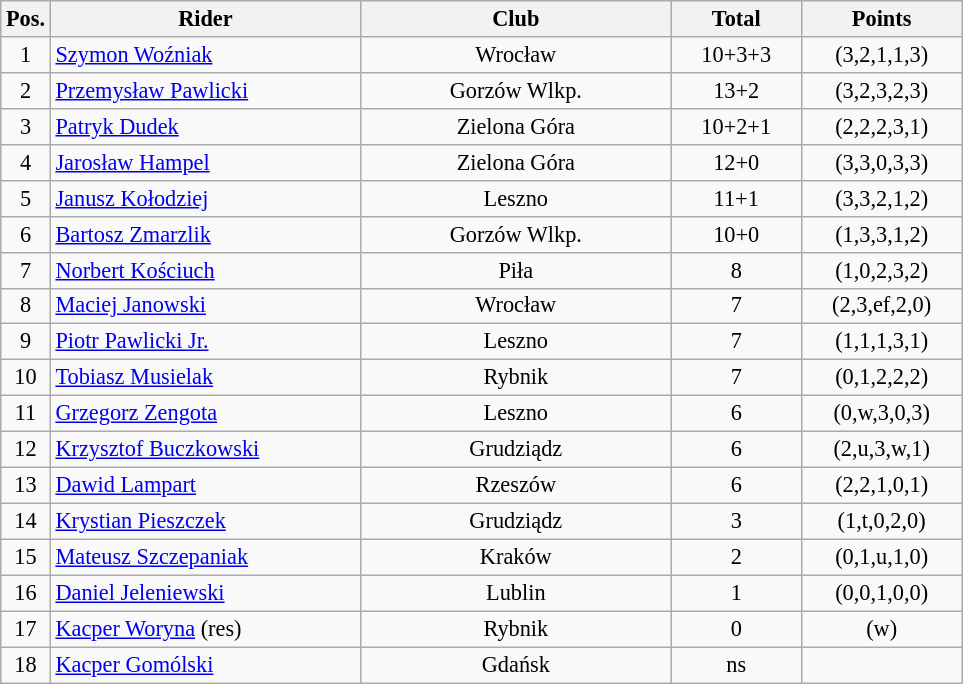<table class=wikitable style="font-size:93%;">
<tr>
<th width=25px>Pos.</th>
<th width=200px>Rider</th>
<th width=200px>Club</th>
<th width=80px>Total</th>
<th width=100px>Points</th>
</tr>
<tr align=center>
<td>1</td>
<td align=left><a href='#'>Szymon Woźniak</a></td>
<td>Wrocław</td>
<td>10+3+3</td>
<td>(3,2,1,1,3)</td>
</tr>
<tr align=center>
<td>2</td>
<td align=left><a href='#'>Przemysław Pawlicki</a></td>
<td>Gorzów Wlkp.</td>
<td>13+2</td>
<td>(3,2,3,2,3)</td>
</tr>
<tr align=center>
<td>3</td>
<td align=left><a href='#'>Patryk Dudek</a></td>
<td>Zielona Góra</td>
<td>10+2+1</td>
<td>(2,2,2,3,1)</td>
</tr>
<tr align=center>
<td>4</td>
<td align=left><a href='#'>Jarosław Hampel</a></td>
<td>Zielona Góra</td>
<td>12+0</td>
<td>(3,3,0,3,3)</td>
</tr>
<tr align=center>
<td>5</td>
<td align=left><a href='#'>Janusz Kołodziej</a></td>
<td>Leszno</td>
<td>11+1</td>
<td>(3,3,2,1,2)</td>
</tr>
<tr align=center>
<td>6</td>
<td align=left><a href='#'>Bartosz Zmarzlik</a></td>
<td>Gorzów Wlkp.</td>
<td>10+0</td>
<td>(1,3,3,1,2)</td>
</tr>
<tr align=center>
<td>7</td>
<td align=left><a href='#'>Norbert Kościuch</a></td>
<td>Piła</td>
<td>8</td>
<td>(1,0,2,3,2)</td>
</tr>
<tr align=center>
<td>8</td>
<td align=left><a href='#'>Maciej Janowski</a></td>
<td>Wrocław</td>
<td>7</td>
<td>(2,3,ef,2,0)</td>
</tr>
<tr align=center>
<td>9</td>
<td align=left><a href='#'>Piotr Pawlicki Jr.</a></td>
<td>Leszno</td>
<td>7</td>
<td>(1,1,1,3,1)</td>
</tr>
<tr align=center>
<td>10</td>
<td align=left><a href='#'>Tobiasz Musielak</a></td>
<td>Rybnik</td>
<td>7</td>
<td>(0,1,2,2,2)</td>
</tr>
<tr align=center>
<td>11</td>
<td align=left><a href='#'>Grzegorz Zengota</a></td>
<td>Leszno</td>
<td>6</td>
<td>(0,w,3,0,3)</td>
</tr>
<tr align=center>
<td>12</td>
<td align=left><a href='#'>Krzysztof Buczkowski</a></td>
<td>Grudziądz</td>
<td>6</td>
<td>(2,u,3,w,1)</td>
</tr>
<tr align=center>
<td>13</td>
<td align=left><a href='#'>Dawid Lampart</a></td>
<td>Rzeszów</td>
<td>6</td>
<td>(2,2,1,0,1)</td>
</tr>
<tr align=center>
<td>14</td>
<td align=left><a href='#'>Krystian Pieszczek</a></td>
<td>Grudziądz</td>
<td>3</td>
<td>(1,t,0,2,0)</td>
</tr>
<tr align=center>
<td>15</td>
<td align=left><a href='#'>Mateusz Szczepaniak</a></td>
<td>Kraków</td>
<td>2</td>
<td>(0,1,u,1,0)</td>
</tr>
<tr align=center>
<td>16</td>
<td align=left><a href='#'>Daniel Jeleniewski</a></td>
<td>Lublin</td>
<td>1</td>
<td>(0,0,1,0,0)</td>
</tr>
<tr align=center>
<td>17</td>
<td align=left><a href='#'>Kacper Woryna</a> (res)</td>
<td>Rybnik</td>
<td>0</td>
<td>(w)</td>
</tr>
<tr align=center>
<td>18</td>
<td align=left><a href='#'>Kacper Gomólski</a></td>
<td>Gdańsk</td>
<td>ns</td>
<td></td>
</tr>
</table>
